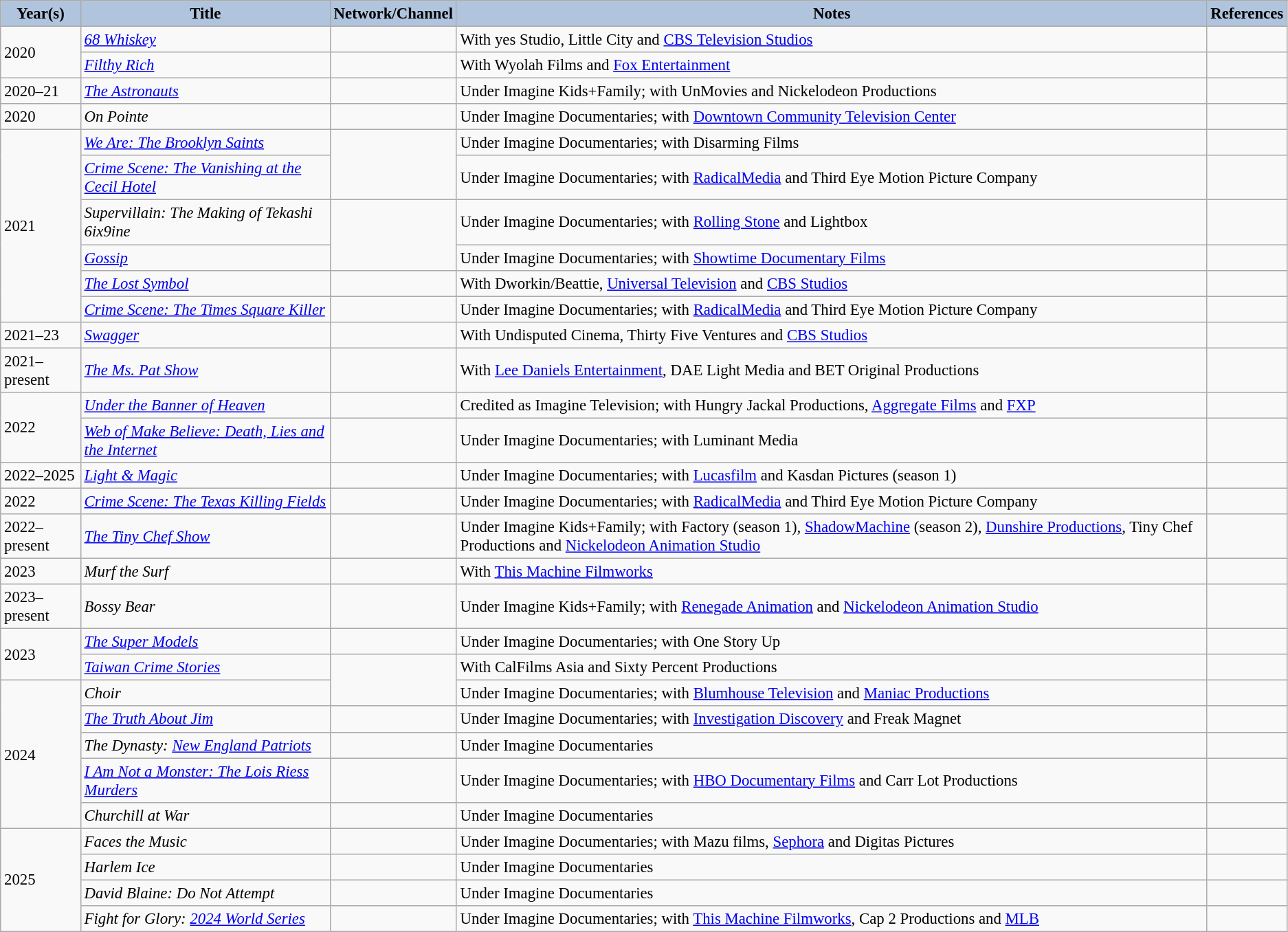<table class="wikitable" style="font-size:95%;">
<tr style="text-align:left;">
<th style="background:#B0C4DE;">Year(s)</th>
<th style="background:#B0C4DE;">Title</th>
<th style="background:#B0C4DE;">Network/Channel</th>
<th style="background:#B0C4DE;">Notes</th>
<th style="background:#B0C4DE;">References</th>
</tr>
<tr>
<td rowspan="2">2020</td>
<td><em><a href='#'>68 Whiskey</a></em></td>
<td></td>
<td>With yes Studio, Little City and <a href='#'>CBS Television Studios</a></td>
<td></td>
</tr>
<tr>
<td><em><a href='#'>Filthy Rich</a></em></td>
<td></td>
<td>With Wyolah Films and <a href='#'>Fox Entertainment</a></td>
<td></td>
</tr>
<tr>
<td>2020–21</td>
<td><em><a href='#'>The Astronauts</a></em></td>
<td></td>
<td>Under Imagine Kids+Family; with UnMovies and Nickelodeon Productions</td>
<td></td>
</tr>
<tr>
<td>2020</td>
<td><em>On Pointe</em></td>
<td></td>
<td>Under Imagine Documentaries; with <a href='#'>Downtown Community Television Center</a></td>
<td></td>
</tr>
<tr>
<td rowspan="6">2021</td>
<td><em><a href='#'>We Are: The Brooklyn Saints</a></em></td>
<td rowspan="2"></td>
<td>Under Imagine Documentaries; with Disarming Films</td>
<td></td>
</tr>
<tr>
<td><em><a href='#'>Crime Scene: The Vanishing at the Cecil Hotel</a></em></td>
<td>Under Imagine Documentaries; with <a href='#'>RadicalMedia</a> and Third Eye Motion Picture Company</td>
<td></td>
</tr>
<tr>
<td><em>Supervillain: The Making of Tekashi 6ix9ine</em></td>
<td rowspan="2"></td>
<td>Under Imagine Documentaries; with <a href='#'>Rolling Stone</a> and Lightbox</td>
<td></td>
</tr>
<tr>
<td><em><a href='#'>Gossip</a></em></td>
<td>Under Imagine Documentaries; with <a href='#'>Showtime Documentary Films</a></td>
<td></td>
</tr>
<tr>
<td><em><a href='#'>The Lost Symbol</a></em></td>
<td></td>
<td>With Dworkin/Beattie, <a href='#'>Universal Television</a> and <a href='#'>CBS Studios</a></td>
<td></td>
</tr>
<tr>
<td><em><a href='#'>Crime Scene: The Times Square Killer</a></em></td>
<td></td>
<td>Under Imagine Documentaries; with <a href='#'>RadicalMedia</a> and Third Eye Motion Picture Company</td>
<td></td>
</tr>
<tr>
<td>2021–23</td>
<td><em><a href='#'>Swagger</a></em></td>
<td></td>
<td>With Undisputed Cinema, Thirty Five Ventures and <a href='#'>CBS Studios</a></td>
<td></td>
</tr>
<tr>
<td>2021–present</td>
<td><em><a href='#'>The Ms. Pat Show</a></em></td>
<td></td>
<td>With <a href='#'>Lee Daniels Entertainment</a>, DAE Light Media and BET Original Productions</td>
<td></td>
</tr>
<tr>
<td rowspan="2">2022</td>
<td><em><a href='#'>Under the Banner of Heaven</a></em></td>
<td></td>
<td>Credited as Imagine Television; with Hungry Jackal Productions, <a href='#'>Aggregate Films</a> and <a href='#'>FXP</a></td>
<td></td>
</tr>
<tr>
<td><em><a href='#'>Web of Make Believe: Death, Lies and the Internet</a></em></td>
<td></td>
<td>Under Imagine Documentaries; with Luminant Media</td>
<td></td>
</tr>
<tr>
<td>2022–2025</td>
<td><em><a href='#'>Light & Magic</a></em></td>
<td></td>
<td>Under Imagine Documentaries; with <a href='#'>Lucasfilm</a> and Kasdan Pictures (season 1)</td>
<td></td>
</tr>
<tr>
<td>2022</td>
<td><em><a href='#'>Crime Scene: The Texas Killing Fields</a></em></td>
<td></td>
<td>Under Imagine Documentaries; with <a href='#'>RadicalMedia</a> and Third Eye Motion Picture Company</td>
<td></td>
</tr>
<tr>
<td>2022–present</td>
<td><em><a href='#'>The Tiny Chef Show</a></em></td>
<td></td>
<td>Under Imagine Kids+Family; with Factory (season 1), <a href='#'>ShadowMachine</a> (season 2), <a href='#'>Dunshire Productions</a>, Tiny Chef Productions and <a href='#'>Nickelodeon Animation Studio</a></td>
<td></td>
</tr>
<tr>
<td>2023</td>
<td><em>Murf the Surf</em></td>
<td></td>
<td>With <a href='#'>This Machine Filmworks</a></td>
<td></td>
</tr>
<tr>
<td>2023–present</td>
<td><em>Bossy Bear</em></td>
<td></td>
<td>Under Imagine Kids+Family; with <a href='#'>Renegade Animation</a> and <a href='#'>Nickelodeon Animation Studio</a></td>
<td></td>
</tr>
<tr>
<td rowspan="2">2023</td>
<td><em><a href='#'>The Super Models</a></em></td>
<td></td>
<td>Under Imagine Documentaries; with One Story Up</td>
<td></td>
</tr>
<tr>
<td><em><a href='#'>Taiwan Crime Stories</a></em></td>
<td rowspan="2"></td>
<td>With CalFilms Asia and Sixty Percent Productions</td>
<td></td>
</tr>
<tr>
<td rowspan="5">2024</td>
<td><em>Choir</em></td>
<td>Under Imagine Documentaries; with <a href='#'>Blumhouse Television</a> and <a href='#'>Maniac Productions</a></td>
<td></td>
</tr>
<tr>
<td><em><a href='#'>The Truth About Jim</a></em></td>
<td></td>
<td>Under Imagine Documentaries; with <a href='#'>Investigation Discovery</a> and Freak Magnet</td>
<td></td>
</tr>
<tr>
<td><em>The Dynasty: <a href='#'>New England Patriots</a></em></td>
<td></td>
<td>Under Imagine Documentaries</td>
<td></td>
</tr>
<tr>
<td><em><a href='#'>I Am Not a Monster: The Lois Riess Murders</a></em></td>
<td></td>
<td>Under Imagine Documentaries; with <a href='#'>HBO Documentary Films</a> and Carr Lot Productions</td>
<td></td>
</tr>
<tr>
<td><em>Churchill at War</em></td>
<td></td>
<td>Under Imagine Documentaries</td>
<td></td>
</tr>
<tr>
<td rowspan="4">2025</td>
<td><em>Faces the Music</em></td>
<td></td>
<td>Under Imagine Documentaries; with Mazu films, <a href='#'>Sephora</a> and Digitas Pictures</td>
<td></td>
</tr>
<tr>
<td><em>Harlem Ice</em></td>
<td></td>
<td>Under Imagine Documentaries</td>
<td></td>
</tr>
<tr>
<td><em>David Blaine: Do Not Attempt</em></td>
<td></td>
<td>Under Imagine Documentaries</td>
<td></td>
</tr>
<tr>
<td><em>Fight for Glory: <a href='#'>2024 World Series</a></em></td>
<td></td>
<td>Under Imagine Documentaries; with <a href='#'>This Machine Filmworks</a>, Cap 2 Productions and <a href='#'>MLB</a></td>
<td></td>
</tr>
</table>
